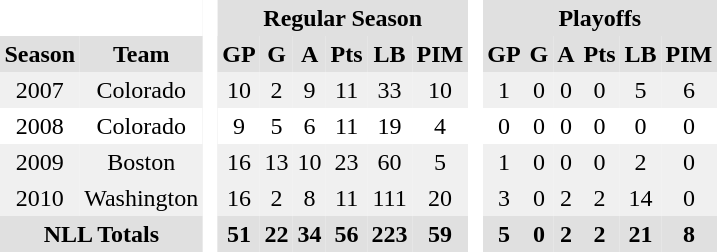<table BORDER="0" CELLPADDING="3" CELLSPACING="0">
<tr ALIGN="center" bgcolor="#e0e0e0">
<th colspan="2" bgcolor="#ffffff"> </th>
<th rowspan="99" bgcolor="#ffffff"> </th>
<th colspan="6">Regular Season</th>
<th rowspan="99" bgcolor="#ffffff"> </th>
<th colspan="6">Playoffs</th>
</tr>
<tr ALIGN="center" bgcolor="#e0e0e0">
<th>Season</th>
<th>Team</th>
<th>GP</th>
<th>G</th>
<th>A</th>
<th>Pts</th>
<th>LB</th>
<th>PIM</th>
<th>GP</th>
<th>G</th>
<th>A</th>
<th>Pts</th>
<th>LB</th>
<th>PIM</th>
</tr>
<tr ALIGN="center" bgcolor="#f0f0f0">
<td>2007</td>
<td>Colorado</td>
<td>10</td>
<td>2</td>
<td>9</td>
<td>11</td>
<td>33</td>
<td>10</td>
<td>1</td>
<td>0</td>
<td>0</td>
<td>0</td>
<td>5</td>
<td>6</td>
</tr>
<tr ALIGN="center">
<td>2008</td>
<td>Colorado</td>
<td>9</td>
<td>5</td>
<td>6</td>
<td>11</td>
<td>19</td>
<td>4</td>
<td>0</td>
<td>0</td>
<td>0</td>
<td>0</td>
<td>0</td>
<td>0</td>
</tr>
<tr ALIGN="center" bgcolor="#f0f0f0">
<td>2009</td>
<td>Boston</td>
<td>16</td>
<td>13</td>
<td>10</td>
<td>23</td>
<td>60</td>
<td>5</td>
<td>1</td>
<td>0</td>
<td>0</td>
<td>0</td>
<td>2</td>
<td>0</td>
</tr>
<tr ALIGN="center" bgcolor="#f0f0f0">
<td>2010</td>
<td>Washington</td>
<td>16</td>
<td>2</td>
<td>8</td>
<td>11</td>
<td>111</td>
<td>20</td>
<td>3</td>
<td>0</td>
<td>2</td>
<td>2</td>
<td>14</td>
<td>0</td>
</tr>
<tr ALIGN="center" bgcolor="#e0e0e0">
<th colspan="2">NLL Totals</th>
<th>51</th>
<th>22</th>
<th>34</th>
<th>56</th>
<th>223</th>
<th>59</th>
<th>5</th>
<th>0</th>
<th>2</th>
<th>2</th>
<th>21</th>
<th>8</th>
</tr>
</table>
